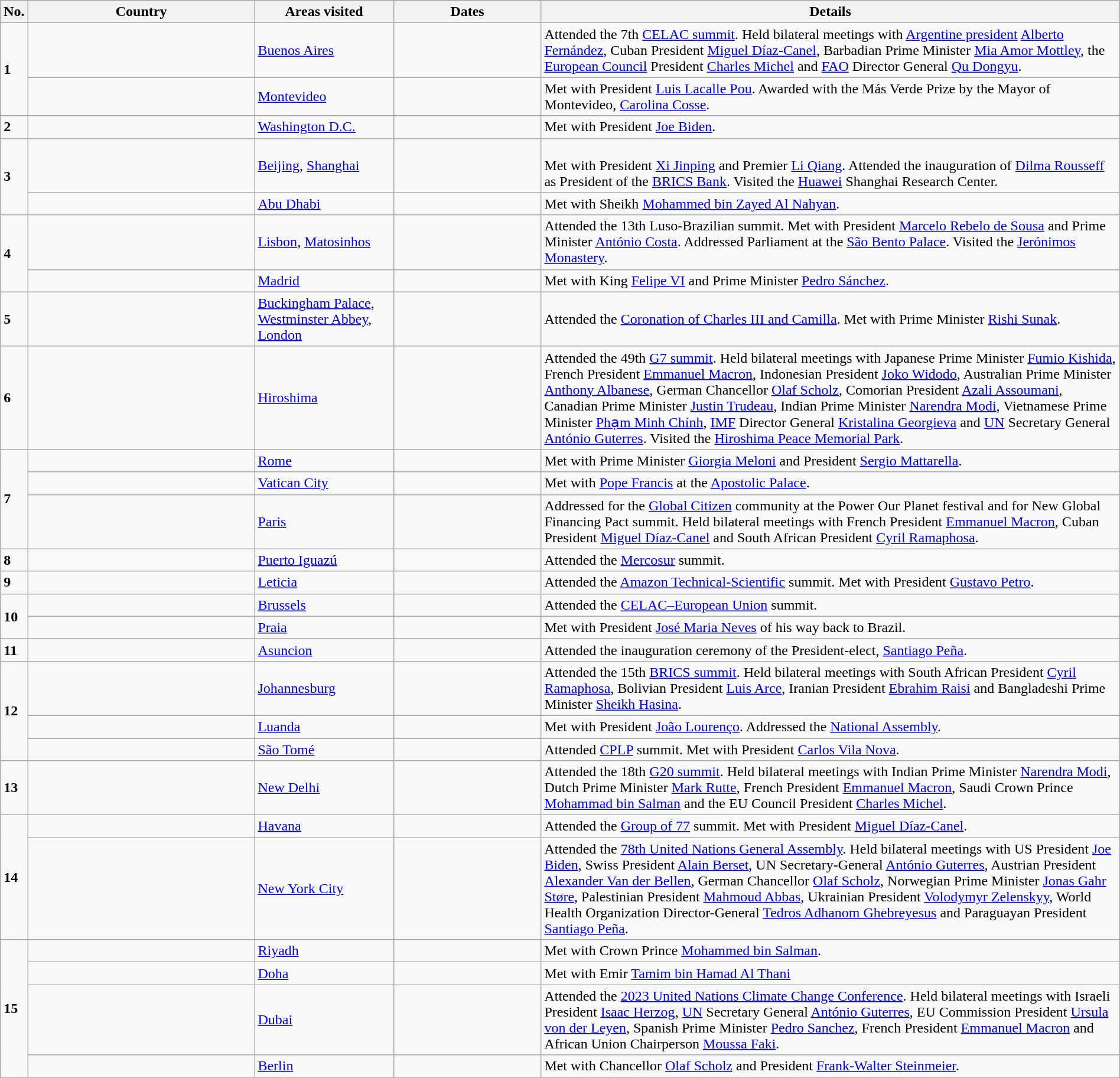<table class="wikitable" style="margin: 1em auto 1em auto">
<tr>
<th style="width: 2%;">No.</th>
<th width=250>Country</th>
<th width=150>Areas visited</th>
<th width=160>Dates</th>
<th width=650>Details</th>
</tr>
<tr>
<td rowspan=2><strong>1</strong></td>
<td></td>
<td><a href='#'>Buenos Aires</a></td>
<td></td>
<td>Attended the 7th <a href='#'>CELAC summit</a>. Held bilateral meetings with <a href='#'>Argentine president</a> <a href='#'>Alberto Fernández</a>, Cuban President <a href='#'>Miguel Díaz-Canel</a>, Barbadian Prime Minister <a href='#'>Mia Amor Mottley</a>, the <a href='#'>European Council</a> President <a href='#'>Charles Michel</a> and <a href='#'>FAO</a> Director General <a href='#'>Qu Dongyu</a>.</td>
</tr>
<tr>
<td></td>
<td><a href='#'>Montevideo</a></td>
<td></td>
<td>Met with President <a href='#'>Luis Lacalle Pou</a>. Awarded with the Más Verde Prize by the Mayor of Montevideo, <a href='#'>Carolina Cosse</a>.</td>
</tr>
<tr>
<td><strong>2</strong></td>
<td></td>
<td><a href='#'>Washington D.C.</a></td>
<td></td>
<td>Met with President <a href='#'>Joe Biden</a>.</td>
</tr>
<tr>
<td rowspan=2><strong>3</strong></td>
<td></td>
<td><a href='#'>Beijing</a>, <a href='#'>Shanghai</a></td>
<td></td>
<td><br>Met with President <a href='#'>Xi Jinping</a> and Premier <a href='#'>Li Qiang</a>. Attended the inauguration of <a href='#'>Dilma Rousseff</a> as President of the <a href='#'>BRICS Bank</a>. Visited the <a href='#'>Huawei</a> Shanghai Research Center.</td>
</tr>
<tr>
<td></td>
<td><a href='#'>Abu Dhabi</a></td>
<td></td>
<td>Met with Sheikh <a href='#'>Mohammed bin Zayed Al Nahyan</a>.</td>
</tr>
<tr>
<td rowspan=2><strong>4</strong></td>
<td></td>
<td><a href='#'>Lisbon</a>, <a href='#'>Matosinhos</a></td>
<td></td>
<td>Attended the 13th Luso-Brazilian summit. Met with President <a href='#'>Marcelo Rebelo de Sousa</a> and Prime Minister <a href='#'>António Costa</a>. Addressed Parliament at the <a href='#'>São Bento Palace</a>. Visited the <a href='#'>Jerónimos Monastery</a>.</td>
</tr>
<tr>
<td></td>
<td><a href='#'>Madrid</a></td>
<td></td>
<td>Met with King <a href='#'>Felipe VI</a> and Prime Minister <a href='#'>Pedro Sánchez</a>.</td>
</tr>
<tr>
<td><strong>5</strong></td>
<td></td>
<td><a href='#'>Buckingham Palace</a>, <a href='#'>Westminster Abbey</a>, <a href='#'>London</a></td>
<td></td>
<td>Attended the <a href='#'>Coronation of Charles III and Camilla</a>. Met with Prime Minister <a href='#'>Rishi Sunak</a>.</td>
</tr>
<tr>
<td><strong>6</strong></td>
<td></td>
<td><a href='#'>Hiroshima</a></td>
<td></td>
<td>Attended the 49th <a href='#'>G7 summit</a>. Held bilateral meetings with Japanese Prime Minister <a href='#'>Fumio Kishida</a>, French President <a href='#'>Emmanuel Macron</a>, Indonesian President <a href='#'>Joko Widodo</a>, Australian Prime Minister <a href='#'>Anthony Albanese</a>, German Chancellor <a href='#'>Olaf Scholz</a>, Comorian President <a href='#'>Azali Assoumani</a>, Canadian Prime Minister <a href='#'>Justin Trudeau</a>, Indian Prime Minister <a href='#'>Narendra Modi</a>, Vietnamese Prime Minister <a href='#'>Phạm Minh Chính</a>, <a href='#'>IMF</a> Director General <a href='#'>Kristalina Georgieva</a> and <a href='#'>UN</a> Secretary General <a href='#'>António Guterres</a>. Visited the <a href='#'>Hiroshima Peace Memorial Park</a>.</td>
</tr>
<tr>
<td rowspan=3><strong>7</strong></td>
<td></td>
<td><a href='#'>Rome</a></td>
<td></td>
<td>Met with Prime Minister <a href='#'>Giorgia Meloni</a> and President <a href='#'>Sergio Mattarella</a>.</td>
</tr>
<tr>
<td></td>
<td><a href='#'>Vatican City</a></td>
<td></td>
<td>Met with <a href='#'>Pope Francis</a> at the <a href='#'>Apostolic Palace</a>.</td>
</tr>
<tr>
<td></td>
<td><a href='#'>Paris</a></td>
<td></td>
<td>Addressed for the <a href='#'>Global Citizen</a> community at the Power Our Planet festival and for New Global Financing Pact summit. Held bilateral meetings with French President <a href='#'>Emmanuel Macron</a>, Cuban President <a href='#'>Miguel Díaz-Canel</a> and South African President <a href='#'>Cyril Ramaphosa</a>.</td>
</tr>
<tr>
<td><strong>8</strong></td>
<td></td>
<td><a href='#'>Puerto Iguazú</a></td>
<td></td>
<td>Attended the <a href='#'>Mercosur</a> summit.</td>
</tr>
<tr>
<td><strong>9</strong></td>
<td></td>
<td><a href='#'>Leticia</a></td>
<td></td>
<td>Attended the <a href='#'>Amazon Technical-Scientific</a> summit. Met with President <a href='#'>Gustavo Petro</a>.</td>
</tr>
<tr>
<td rowspan=2><strong>10</strong></td>
<td></td>
<td><a href='#'>Brussels</a></td>
<td></td>
<td>Attended the <a href='#'>CELAC–European Union</a> summit.</td>
</tr>
<tr>
<td></td>
<td><a href='#'>Praia</a></td>
<td></td>
<td>Met with President <a href='#'>José Maria Neves</a> of his way back to Brazil.</td>
</tr>
<tr>
<td><strong>11</strong></td>
<td></td>
<td><a href='#'>Asuncion</a></td>
<td></td>
<td>Attended the inauguration ceremony of the President-elect, <a href='#'>Santiago Peña</a>.</td>
</tr>
<tr>
<td rowspan="3"><strong>12</strong></td>
<td></td>
<td><a href='#'>Johannesburg</a></td>
<td></td>
<td>Attended the 15th <a href='#'>BRICS summit</a>. Held bilateral meetings with South African President <a href='#'>Cyril Ramaphosa</a>, Bolivian President <a href='#'>Luis Arce</a>, Iranian President <a href='#'>Ebrahim Raisi</a> and Bangladeshi Prime Minister <a href='#'>Sheikh Hasina</a>.</td>
</tr>
<tr>
<td></td>
<td><a href='#'>Luanda</a></td>
<td></td>
<td>Met with President <a href='#'>João Lourenço</a>. Addressed the <a href='#'>National Assembly</a>.</td>
</tr>
<tr>
<td></td>
<td><a href='#'>São Tomé</a></td>
<td></td>
<td>Attended <a href='#'>CPLP</a> summit. Met with President <a href='#'>Carlos Vila Nova</a>.</td>
</tr>
<tr>
<td><strong>13</strong></td>
<td></td>
<td><a href='#'>New Delhi</a></td>
<td></td>
<td>Attended the 18th <a href='#'>G20 summit</a>. Held bilateral meetings with Indian Prime Minister <a href='#'>Narendra Modi</a>, Dutch Prime Minister <a href='#'>Mark Rutte</a>, French President <a href='#'>Emmanuel Macron</a>, Saudi Crown Prince <a href='#'>Mohammad bin Salman</a> and the EU Council President <a href='#'>Charles Michel</a>.</td>
</tr>
<tr>
<td rowspan=2><strong>14</strong></td>
<td></td>
<td><a href='#'>Havana</a></td>
<td></td>
<td>Attended the <a href='#'>Group of 77</a> summit. Met with President <a href='#'>Miguel Díaz-Canel</a>.</td>
</tr>
<tr>
<td></td>
<td><a href='#'>New York City</a></td>
<td></td>
<td>Attended the <a href='#'>78th United Nations General Assembly</a>. Held bilateral meetings with US President <a href='#'>Joe Biden</a>, Swiss President <a href='#'>Alain Berset</a>, UN Secretary-General <a href='#'>António Guterres</a>, Austrian President <a href='#'>Alexander Van der Bellen</a>, German Chancellor <a href='#'>Olaf Scholz</a>, Norwegian Prime Minister <a href='#'>Jonas Gahr Støre</a>, Palestinian President <a href='#'>Mahmoud Abbas</a>, Ukrainian President <a href='#'>Volodymyr Zelenskyy</a>, World Health Organization Director-General <a href='#'>Tedros Adhanom Ghebreyesus</a> and Paraguayan President <a href='#'>Santiago Peña</a>.</td>
</tr>
<tr>
<td rowspan=4><strong>15</strong></td>
<td></td>
<td><a href='#'>Riyadh</a></td>
<td></td>
<td>Met with Crown Prince <a href='#'>Mohammed bin Salman</a>.</td>
</tr>
<tr>
<td></td>
<td><a href='#'>Doha</a></td>
<td></td>
<td>Met with Emir <a href='#'>Tamim bin Hamad Al Thani</a></td>
</tr>
<tr>
<td></td>
<td><a href='#'>Dubai</a></td>
<td></td>
<td>Attended the <a href='#'>2023 United Nations Climate Change Conference</a>. Held bilateral meetings with Israeli President <a href='#'>Isaac Herzog</a>, <a href='#'>UN</a> Secretary General <a href='#'>António Guterres</a>, EU Commission President <a href='#'>Ursula von der Leyen</a>, Spanish Prime Minister <a href='#'>Pedro Sanchez</a>, French President <a href='#'>Emmanuel Macron</a> and African Union Chairperson <a href='#'>Moussa Faki</a>.</td>
</tr>
<tr>
<td></td>
<td><a href='#'>Berlin</a></td>
<td></td>
<td>Met with Chancellor <a href='#'>Olaf Scholz</a> and President <a href='#'>Frank-Walter Steinmeier</a>.</td>
</tr>
</table>
